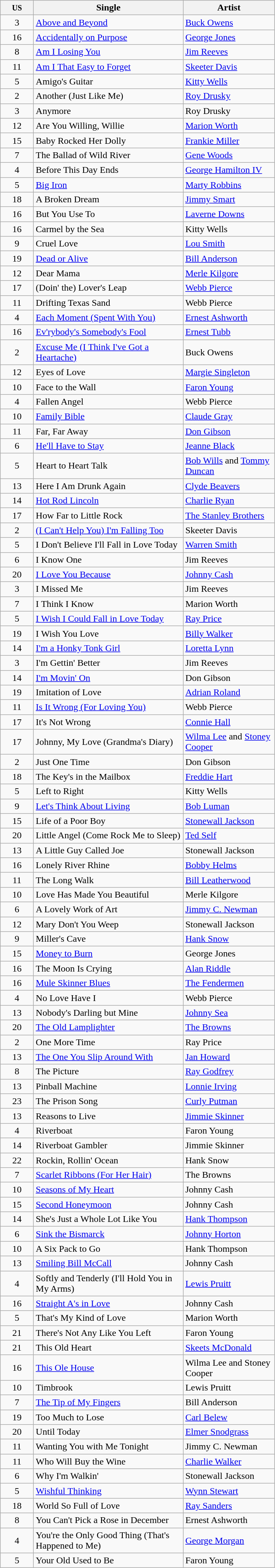<table class="wikitable sortable">
<tr>
<th width="50"><small>US</small></th>
<th width="250">Single</th>
<th width="150">Artist</th>
</tr>
<tr>
<td align="center">3</td>
<td><a href='#'>Above and Beyond</a></td>
<td><a href='#'>Buck Owens</a></td>
</tr>
<tr>
<td align="center">16</td>
<td><a href='#'>Accidentally on Purpose</a></td>
<td><a href='#'>George Jones</a></td>
</tr>
<tr>
<td align="center">8</td>
<td><a href='#'>Am I Losing You</a></td>
<td><a href='#'>Jim Reeves</a></td>
</tr>
<tr>
<td align="center">11</td>
<td><a href='#'>Am I That Easy to Forget</a></td>
<td><a href='#'>Skeeter Davis</a></td>
</tr>
<tr>
<td align="center">5</td>
<td>Amigo's Guitar</td>
<td><a href='#'>Kitty Wells</a></td>
</tr>
<tr>
<td align="center">2</td>
<td>Another (Just Like Me)</td>
<td><a href='#'>Roy Drusky</a></td>
</tr>
<tr>
<td align="center">3</td>
<td>Anymore</td>
<td>Roy Drusky</td>
</tr>
<tr>
<td align="center">12</td>
<td>Are You Willing, Willie</td>
<td><a href='#'>Marion Worth</a></td>
</tr>
<tr>
<td align="center">15</td>
<td>Baby Rocked Her Dolly</td>
<td><a href='#'>Frankie Miller</a></td>
</tr>
<tr>
<td align="center">7</td>
<td>The Ballad of Wild River</td>
<td><a href='#'>Gene Woods</a></td>
</tr>
<tr>
<td align="center">4</td>
<td>Before This Day Ends</td>
<td><a href='#'>George Hamilton IV</a></td>
</tr>
<tr>
<td align="center">5</td>
<td><a href='#'>Big Iron</a></td>
<td><a href='#'>Marty Robbins</a></td>
</tr>
<tr>
<td align="center">18</td>
<td>A Broken Dream</td>
<td><a href='#'>Jimmy Smart</a></td>
</tr>
<tr>
<td align="center">16</td>
<td>But You Use To</td>
<td><a href='#'>Laverne Downs</a></td>
</tr>
<tr>
<td align="center">16</td>
<td>Carmel by the Sea</td>
<td>Kitty Wells</td>
</tr>
<tr>
<td align="center">9</td>
<td>Cruel Love</td>
<td><a href='#'>Lou Smith</a></td>
</tr>
<tr>
<td align="center">19</td>
<td><a href='#'>Dead or Alive</a></td>
<td><a href='#'>Bill Anderson</a></td>
</tr>
<tr>
<td align="center">12</td>
<td>Dear Mama</td>
<td><a href='#'>Merle Kilgore</a></td>
</tr>
<tr>
<td align="center">17</td>
<td>(Doin' the) Lover's Leap</td>
<td><a href='#'>Webb Pierce</a></td>
</tr>
<tr>
<td align="center">11</td>
<td>Drifting Texas Sand</td>
<td>Webb Pierce</td>
</tr>
<tr>
<td align="center">4</td>
<td><a href='#'>Each Moment (Spent With You)</a></td>
<td><a href='#'>Ernest Ashworth</a></td>
</tr>
<tr>
<td align="center">16</td>
<td><a href='#'>Ev'rybody's Somebody's Fool</a></td>
<td><a href='#'>Ernest Tubb</a></td>
</tr>
<tr>
<td align="center">2</td>
<td><a href='#'>Excuse Me (I Think I've Got a Heartache)</a></td>
<td>Buck Owens</td>
</tr>
<tr>
<td align="center">12</td>
<td>Eyes of Love</td>
<td><a href='#'>Margie Singleton</a></td>
</tr>
<tr>
<td align="center">10</td>
<td>Face to the Wall</td>
<td><a href='#'>Faron Young</a></td>
</tr>
<tr>
<td align="center">4</td>
<td>Fallen Angel</td>
<td>Webb Pierce</td>
</tr>
<tr>
<td align="center">10</td>
<td><a href='#'>Family Bible</a></td>
<td><a href='#'>Claude Gray</a></td>
</tr>
<tr>
<td align="center">11</td>
<td>Far, Far Away</td>
<td><a href='#'>Don Gibson</a></td>
</tr>
<tr>
<td align="center">6</td>
<td><a href='#'>He'll Have to Stay</a></td>
<td><a href='#'>Jeanne Black</a></td>
</tr>
<tr>
<td align="center">5</td>
<td>Heart to Heart Talk</td>
<td><a href='#'>Bob Wills</a> and <a href='#'>Tommy Duncan</a></td>
</tr>
<tr>
<td align="center">13</td>
<td>Here I Am Drunk Again</td>
<td><a href='#'>Clyde Beavers</a></td>
</tr>
<tr>
<td align="center">14</td>
<td><a href='#'>Hot Rod Lincoln</a></td>
<td><a href='#'>Charlie Ryan</a></td>
</tr>
<tr>
<td align="center">17</td>
<td>How Far to Little Rock</td>
<td><a href='#'>The Stanley Brothers</a></td>
</tr>
<tr>
<td align="center">2</td>
<td><a href='#'>(I Can't Help You) I'm Falling Too</a></td>
<td>Skeeter Davis</td>
</tr>
<tr>
<td align="center">5</td>
<td>I Don't Believe I'll Fall in Love Today</td>
<td><a href='#'>Warren Smith</a></td>
</tr>
<tr>
<td align="center">6</td>
<td>I Know One</td>
<td>Jim Reeves</td>
</tr>
<tr>
<td align="center">20</td>
<td><a href='#'>I Love You Because</a></td>
<td><a href='#'>Johnny Cash</a></td>
</tr>
<tr>
<td align="center">3</td>
<td>I Missed Me</td>
<td>Jim Reeves</td>
</tr>
<tr>
<td align="center">7</td>
<td>I Think I Know</td>
<td>Marion Worth</td>
</tr>
<tr>
<td align="center">5</td>
<td><a href='#'>I Wish I Could Fall in Love Today</a></td>
<td><a href='#'>Ray Price</a></td>
</tr>
<tr>
<td align="center">19</td>
<td>I Wish You Love</td>
<td><a href='#'>Billy Walker</a></td>
</tr>
<tr>
<td align="center">14</td>
<td><a href='#'>I'm a Honky Tonk Girl</a></td>
<td><a href='#'>Loretta Lynn</a></td>
</tr>
<tr>
<td align="center">3</td>
<td>I'm Gettin' Better</td>
<td>Jim Reeves</td>
</tr>
<tr>
<td align="center">14</td>
<td><a href='#'>I'm Movin' On</a></td>
<td>Don Gibson</td>
</tr>
<tr>
<td align="center">19</td>
<td>Imitation of Love</td>
<td><a href='#'>Adrian Roland</a></td>
</tr>
<tr>
<td align="center">11</td>
<td><a href='#'>Is It Wrong (For Loving You)</a></td>
<td>Webb Pierce</td>
</tr>
<tr>
<td align="center">17</td>
<td>It's Not Wrong</td>
<td><a href='#'>Connie Hall</a></td>
</tr>
<tr>
<td align="center">17</td>
<td>Johnny, My Love (Grandma's Diary)</td>
<td><a href='#'>Wilma Lee</a> and <a href='#'>Stoney Cooper</a></td>
</tr>
<tr>
<td align="center">2</td>
<td>Just One Time</td>
<td>Don Gibson</td>
</tr>
<tr>
<td align="center">18</td>
<td>The Key's in the Mailbox</td>
<td><a href='#'>Freddie Hart</a></td>
</tr>
<tr>
<td align="center">5</td>
<td>Left to Right</td>
<td>Kitty Wells</td>
</tr>
<tr>
<td align="center">9</td>
<td><a href='#'>Let's Think About Living</a></td>
<td><a href='#'>Bob Luman</a></td>
</tr>
<tr>
<td align="center">15</td>
<td>Life of a Poor Boy</td>
<td><a href='#'>Stonewall Jackson</a></td>
</tr>
<tr>
<td align="center">20</td>
<td>Little Angel (Come Rock Me to Sleep)</td>
<td><a href='#'>Ted Self</a></td>
</tr>
<tr>
<td align="center">13</td>
<td>A Little Guy Called Joe</td>
<td>Stonewall Jackson</td>
</tr>
<tr>
<td align="center">16</td>
<td>Lonely River Rhine</td>
<td><a href='#'>Bobby Helms</a></td>
</tr>
<tr>
<td align="center">11</td>
<td>The Long Walk</td>
<td><a href='#'>Bill Leatherwood</a></td>
</tr>
<tr>
<td align="center">10</td>
<td>Love Has Made You Beautiful</td>
<td>Merle Kilgore</td>
</tr>
<tr>
<td align="center">6</td>
<td>A Lovely Work of Art</td>
<td><a href='#'>Jimmy C. Newman</a></td>
</tr>
<tr>
<td align="center">12</td>
<td>Mary Don't You Weep</td>
<td>Stonewall Jackson</td>
</tr>
<tr>
<td align="center">9</td>
<td>Miller's Cave</td>
<td><a href='#'>Hank Snow</a></td>
</tr>
<tr>
<td align="center">15</td>
<td><a href='#'>Money to Burn</a></td>
<td>George Jones</td>
</tr>
<tr>
<td align="center">16</td>
<td>The Moon Is Crying</td>
<td><a href='#'>Alan Riddle</a></td>
</tr>
<tr>
<td align="center">16</td>
<td><a href='#'>Mule Skinner Blues</a></td>
<td><a href='#'>The Fendermen</a></td>
</tr>
<tr>
<td align="center">4</td>
<td>No Love Have I</td>
<td>Webb Pierce</td>
</tr>
<tr>
<td align="center">13</td>
<td>Nobody's Darling but Mine</td>
<td><a href='#'>Johnny Sea</a></td>
</tr>
<tr>
<td align="center">20</td>
<td><a href='#'>The Old Lamplighter</a></td>
<td><a href='#'>The Browns</a></td>
</tr>
<tr>
<td align="center">2</td>
<td>One More Time</td>
<td>Ray Price</td>
</tr>
<tr>
<td align="center">13</td>
<td><a href='#'>The One You Slip Around With</a></td>
<td><a href='#'>Jan Howard</a></td>
</tr>
<tr>
<td align="center">8</td>
<td>The Picture</td>
<td><a href='#'>Ray Godfrey</a></td>
</tr>
<tr>
<td align="center">13</td>
<td>Pinball Machine</td>
<td><a href='#'>Lonnie Irving</a></td>
</tr>
<tr>
<td align="center">23</td>
<td>The Prison Song</td>
<td><a href='#'>Curly Putman</a></td>
</tr>
<tr>
<td align="center">13</td>
<td>Reasons to Live</td>
<td><a href='#'>Jimmie Skinner</a></td>
</tr>
<tr>
<td align="center">4</td>
<td>Riverboat</td>
<td>Faron Young</td>
</tr>
<tr>
<td align="center">14</td>
<td>Riverboat Gambler</td>
<td>Jimmie Skinner</td>
</tr>
<tr>
<td align="center">22</td>
<td>Rockin, Rollin' Ocean</td>
<td>Hank Snow</td>
</tr>
<tr>
<td align="center">7</td>
<td><a href='#'>Scarlet Ribbons (For Her Hair)</a></td>
<td>The Browns</td>
</tr>
<tr>
<td align="center">10</td>
<td><a href='#'>Seasons of My Heart</a></td>
<td>Johnny Cash</td>
</tr>
<tr>
<td align="center">15</td>
<td><a href='#'>Second Honeymoon</a></td>
<td>Johnny Cash</td>
</tr>
<tr>
<td align="center">14</td>
<td>She's Just a Whole Lot Like You</td>
<td><a href='#'>Hank Thompson</a></td>
</tr>
<tr>
<td align="center">6</td>
<td><a href='#'>Sink the Bismarck</a></td>
<td><a href='#'>Johnny Horton</a></td>
</tr>
<tr>
<td align="center">10</td>
<td>A Six Pack to Go</td>
<td>Hank Thompson</td>
</tr>
<tr>
<td align="center">13</td>
<td><a href='#'>Smiling Bill McCall</a></td>
<td>Johnny Cash</td>
</tr>
<tr>
<td align="center">4</td>
<td>Softly and Tenderly (I'll Hold You in My Arms)</td>
<td><a href='#'>Lewis Pruitt</a></td>
</tr>
<tr>
<td align="center">16</td>
<td><a href='#'>Straight A's in Love</a></td>
<td>Johnny Cash</td>
</tr>
<tr>
<td align="center">5</td>
<td>That's My Kind of Love</td>
<td>Marion Worth</td>
</tr>
<tr>
<td align="center">21</td>
<td>There's Not Any Like You Left</td>
<td>Faron Young</td>
</tr>
<tr>
<td align="center">21</td>
<td>This Old Heart</td>
<td><a href='#'>Skeets McDonald</a></td>
</tr>
<tr>
<td align="center">16</td>
<td><a href='#'>This Ole House</a></td>
<td>Wilma Lee and Stoney Cooper</td>
</tr>
<tr>
<td align="center">10</td>
<td>Timbrook</td>
<td>Lewis Pruitt</td>
</tr>
<tr>
<td align="center">7</td>
<td><a href='#'>The Tip of My Fingers</a></td>
<td>Bill Anderson</td>
</tr>
<tr>
<td align="center">19</td>
<td>Too Much to Lose</td>
<td><a href='#'>Carl Belew</a></td>
</tr>
<tr>
<td align="center">20</td>
<td>Until Today</td>
<td><a href='#'>Elmer Snodgrass</a></td>
</tr>
<tr>
<td align="center">11</td>
<td>Wanting You with Me Tonight</td>
<td>Jimmy C. Newman</td>
</tr>
<tr>
<td align="center">11</td>
<td>Who Will Buy the Wine</td>
<td><a href='#'>Charlie Walker</a></td>
</tr>
<tr>
<td align="center">6</td>
<td>Why I'm Walkin'</td>
<td>Stonewall Jackson</td>
</tr>
<tr>
<td align="center">5</td>
<td><a href='#'>Wishful Thinking</a></td>
<td><a href='#'>Wynn Stewart</a></td>
</tr>
<tr>
<td align="center">18</td>
<td>World So Full of Love</td>
<td><a href='#'>Ray Sanders</a></td>
</tr>
<tr>
<td align="center">8</td>
<td>You Can't Pick a Rose in December</td>
<td>Ernest Ashworth</td>
</tr>
<tr>
<td align="center">4</td>
<td>You're the Only Good Thing (That's Happened to Me)</td>
<td><a href='#'>George Morgan</a></td>
</tr>
<tr>
<td align="center">5</td>
<td>Your Old Used to Be</td>
<td>Faron Young</td>
</tr>
</table>
